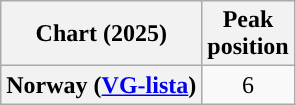<table class="wikitable plainrowheaders" style="text-align:center">
<tr>
<th scope="col">Chart (2025)</th>
<th scope="col">Peak<br>position</th>
</tr>
<tr>
<th scope="row">Norway (<a href='#'>VG-lista</a>)</th>
<td>6</td>
</tr>
</table>
